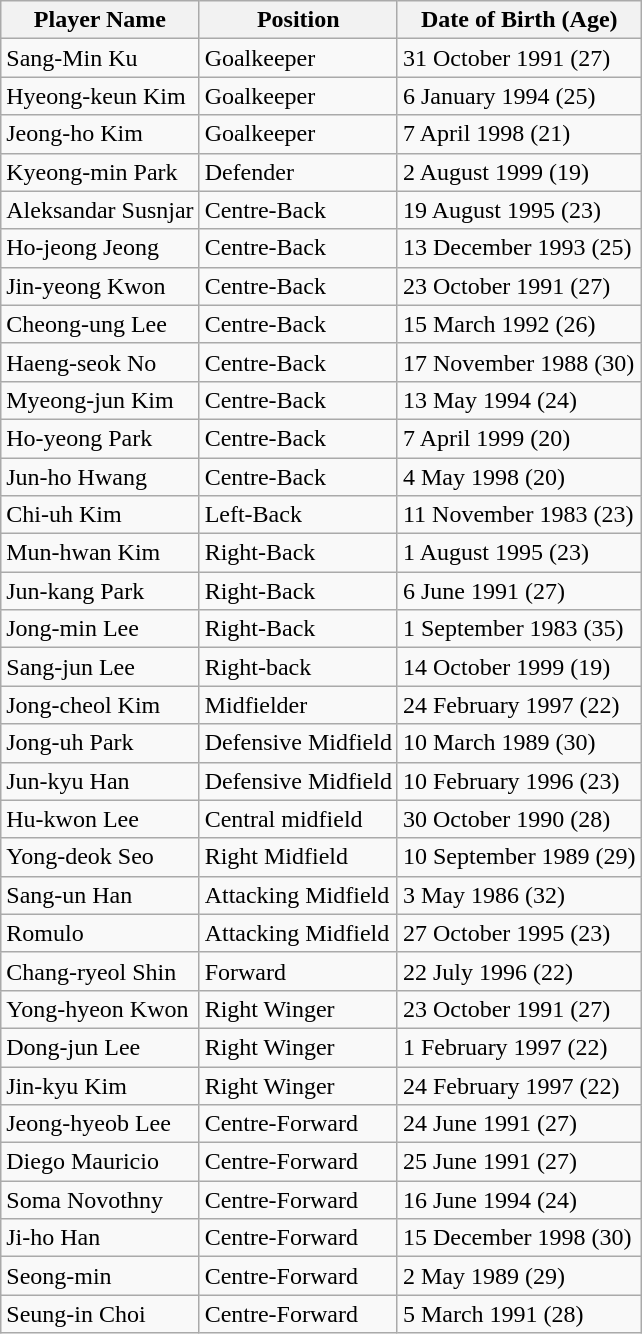<table class="wikitable">
<tr>
<th>Player Name</th>
<th>Position</th>
<th>Date of Birth (Age)</th>
</tr>
<tr>
<td>Sang-Min Ku</td>
<td>Goalkeeper</td>
<td>31 October 1991 (27)</td>
</tr>
<tr>
<td>Hyeong-keun Kim</td>
<td>Goalkeeper</td>
<td>6 January 1994 (25)</td>
</tr>
<tr>
<td>Jeong-ho Kim</td>
<td>Goalkeeper</td>
<td>7 April 1998 (21)</td>
</tr>
<tr>
<td>Kyeong-min Park</td>
<td>Defender</td>
<td>2 August 1999 (19)</td>
</tr>
<tr>
<td>Aleksandar Susnjar</td>
<td>Centre-Back</td>
<td>19 August 1995 (23)</td>
</tr>
<tr>
<td>Ho-jeong Jeong</td>
<td>Centre-Back</td>
<td>13 December 1993 (25)</td>
</tr>
<tr>
<td>Jin-yeong Kwon</td>
<td>Centre-Back</td>
<td>23 October 1991 (27)</td>
</tr>
<tr>
<td>Cheong-ung Lee</td>
<td>Centre-Back</td>
<td>15 March 1992 (26)</td>
</tr>
<tr>
<td>Haeng-seok No</td>
<td>Centre-Back</td>
<td>17 November 1988 (30)</td>
</tr>
<tr>
<td>Myeong-jun Kim</td>
<td>Centre-Back</td>
<td>13 May 1994 (24)</td>
</tr>
<tr>
<td>Ho-yeong Park</td>
<td>Centre-Back</td>
<td>7 April 1999 (20)</td>
</tr>
<tr>
<td>Jun-ho Hwang</td>
<td>Centre-Back</td>
<td>4 May 1998 (20)</td>
</tr>
<tr>
<td>Chi-uh Kim</td>
<td>Left-Back</td>
<td>11 November 1983 (23)</td>
</tr>
<tr>
<td>Mun-hwan Kim</td>
<td>Right-Back</td>
<td>1 August 1995 (23)</td>
</tr>
<tr>
<td>Jun-kang Park</td>
<td>Right-Back</td>
<td>6 June 1991 (27)</td>
</tr>
<tr>
<td>Jong-min Lee</td>
<td>Right-Back</td>
<td>1 September 1983 (35)</td>
</tr>
<tr>
<td>Sang-jun Lee</td>
<td>Right-back</td>
<td>14 October 1999 (19)</td>
</tr>
<tr>
<td>Jong-cheol Kim</td>
<td>Midfielder</td>
<td>24 February 1997 (22)</td>
</tr>
<tr>
<td>Jong-uh Park</td>
<td>Defensive Midfield</td>
<td>10 March 1989 (30)</td>
</tr>
<tr>
<td>Jun-kyu Han</td>
<td>Defensive Midfield</td>
<td>10 February 1996 (23)</td>
</tr>
<tr>
<td>Hu-kwon Lee</td>
<td>Central midfield</td>
<td>30 October 1990 (28)</td>
</tr>
<tr>
<td>Yong-deok Seo</td>
<td>Right Midfield</td>
<td>10 September 1989 (29)</td>
</tr>
<tr>
<td>Sang-un Han</td>
<td>Attacking Midfield</td>
<td>3 May 1986 (32)</td>
</tr>
<tr>
<td>Romulo</td>
<td>Attacking Midfield</td>
<td>27 October 1995 (23)</td>
</tr>
<tr>
<td>Chang-ryeol Shin</td>
<td>Forward</td>
<td>22 July 1996 (22)</td>
</tr>
<tr>
<td>Yong-hyeon Kwon</td>
<td>Right Winger</td>
<td>23 October 1991 (27)</td>
</tr>
<tr>
<td>Dong-jun Lee</td>
<td>Right Winger</td>
<td>1 February 1997 (22)</td>
</tr>
<tr>
<td>Jin-kyu Kim</td>
<td>Right Winger</td>
<td>24 February 1997 (22)</td>
</tr>
<tr>
<td>Jeong-hyeob Lee</td>
<td>Centre-Forward</td>
<td>24 June 1991 (27)</td>
</tr>
<tr>
<td>Diego Mauricio</td>
<td>Centre-Forward</td>
<td>25 June 1991 (27)</td>
</tr>
<tr>
<td>Soma Novothny</td>
<td>Centre-Forward</td>
<td>16 June 1994 (24)</td>
</tr>
<tr>
<td>Ji-ho Han</td>
<td>Centre-Forward</td>
<td>15 December 1998 (30)</td>
</tr>
<tr>
<td>Seong-min</td>
<td>Centre-Forward</td>
<td>2 May 1989 (29)</td>
</tr>
<tr>
<td>Seung-in Choi</td>
<td>Centre-Forward</td>
<td>5 March 1991 (28)</td>
</tr>
</table>
